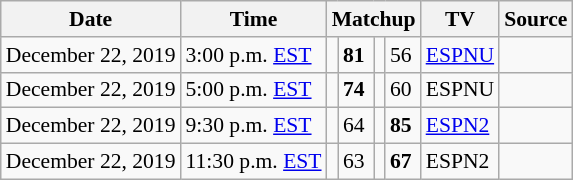<table class="wikitable" style="font-size:90%">
<tr>
<th>Date</th>
<th>Time</th>
<th colspan=4>Matchup</th>
<th>TV</th>
<th>Source</th>
</tr>
<tr>
<td>December 22, 2019</td>
<td>3:00 p.m. <a href='#'>EST</a></td>
<td style=><strong></strong></td>
<td><strong>81</strong></td>
<td style=></td>
<td>56</td>
<td><a href='#'>ESPNU</a></td>
<td></td>
</tr>
<tr>
<td>December 22, 2019</td>
<td>5:00 p.m. <a href='#'>EST</a></td>
<td style=></td>
<td><strong>74</strong></td>
<td style=></td>
<td>60</td>
<td>ESPNU</td>
<td></td>
</tr>
<tr>
<td>December 22, 2019</td>
<td>9:30 p.m. <a href='#'>EST</a></td>
<td style=></td>
<td>64</td>
<td style=><strong></strong></td>
<td><strong>85</strong></td>
<td><a href='#'>ESPN2</a></td>
<td></td>
</tr>
<tr>
<td>December 22, 2019</td>
<td>11:30 p.m. <a href='#'>EST</a></td>
<td style=></td>
<td>63</td>
<td style=><strong></strong></td>
<td><strong>67</strong></td>
<td>ESPN2</td>
<td></td>
</tr>
</table>
